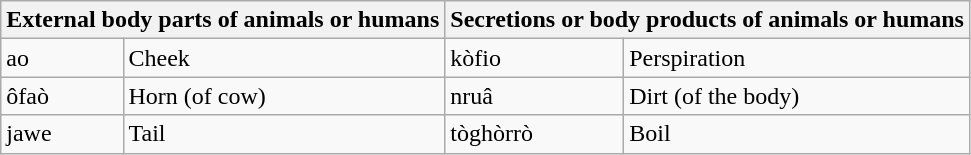<table class="wikitable">
<tr>
<th colspan="2">External body parts of animals or humans</th>
<th colspan="2">Secretions or body products of animals or humans</th>
</tr>
<tr>
<td>ao</td>
<td>Cheek</td>
<td>kòfio</td>
<td>Perspiration</td>
</tr>
<tr>
<td>ôfaò</td>
<td>Horn (of cow)</td>
<td>nruâ</td>
<td>Dirt (of the body)</td>
</tr>
<tr>
<td>jawe</td>
<td>Tail</td>
<td>tòghòrrò</td>
<td>Boil</td>
</tr>
</table>
